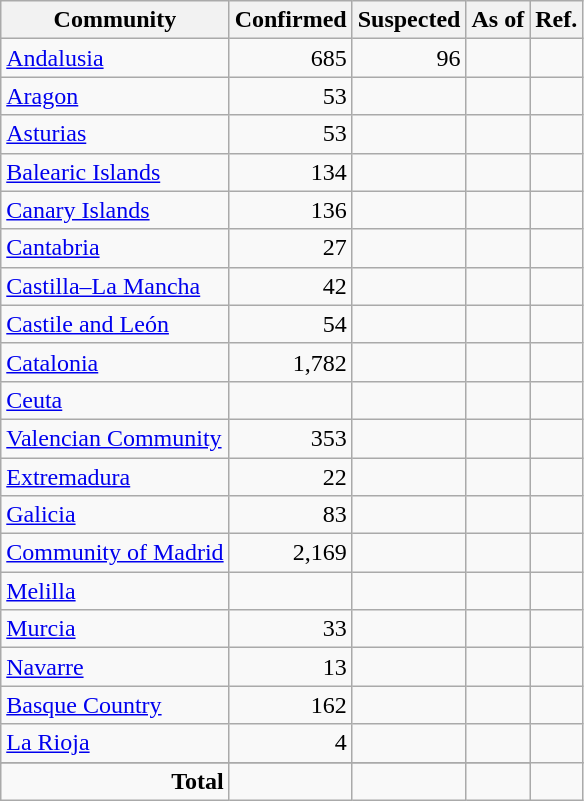<table class="wikitable sortable" style="text-align:right; display:inline-table;">
<tr>
<th>Community</th>
<th>Confirmed</th>
<th>Suspected</th>
<th>As of</th>
<th>Ref.</th>
</tr>
<tr>
<td style="text-align:left;"> <a href='#'>Andalusia</a></td>
<td>685</td>
<td>96</td>
<td></td>
<td></td>
</tr>
<tr>
<td style="text-align:left;"> <a href='#'>Aragon</a></td>
<td>53</td>
<td></td>
<td></td>
<td></td>
</tr>
<tr>
<td style="text-align:left;"> <a href='#'>Asturias</a></td>
<td>53</td>
<td></td>
<td></td>
<td></td>
</tr>
<tr>
<td style="text-align:left;"> <a href='#'>Balearic Islands</a></td>
<td>134</td>
<td></td>
<td></td>
<td></td>
</tr>
<tr>
<td style="text-align:left;"> <a href='#'>Canary Islands</a></td>
<td>136</td>
<td></td>
<td></td>
<td></td>
</tr>
<tr>
<td style="text-align:left;"> <a href='#'>Cantabria</a></td>
<td>27</td>
<td></td>
<td></td>
<td></td>
</tr>
<tr>
<td style="text-align:left;"> <a href='#'>Castilla–La Mancha</a></td>
<td>42</td>
<td></td>
<td></td>
<td></td>
</tr>
<tr>
<td style="text-align:left;"> <a href='#'>Castile and León</a></td>
<td>54</td>
<td></td>
<td></td>
<td></td>
</tr>
<tr>
<td style="text-align:left;"> <a href='#'>Catalonia</a></td>
<td>1,782</td>
<td></td>
<td></td>
<td></td>
</tr>
<tr>
<td style="text-align:left;"> <a href='#'>Ceuta</a></td>
<td></td>
<td></td>
<td></td>
<td></td>
</tr>
<tr>
<td style="text-align:left;"> <a href='#'>Valencian Community</a></td>
<td>353</td>
<td></td>
<td></td>
<td></td>
</tr>
<tr>
<td style="text-align:left;"> <a href='#'>Extremadura</a></td>
<td>22</td>
<td></td>
<td></td>
<td></td>
</tr>
<tr>
<td style="text-align:left;"> <a href='#'>Galicia</a></td>
<td>83</td>
<td></td>
<td></td>
<td></td>
</tr>
<tr>
<td style="text-align:left;"> <a href='#'>Community of Madrid</a></td>
<td>2,169</td>
<td></td>
<td></td>
<td></td>
</tr>
<tr>
<td style="text-align:left;"> <a href='#'>Melilla</a></td>
<td></td>
<td></td>
<td></td>
<td></td>
</tr>
<tr>
<td style="text-align:left;"> <a href='#'>Murcia</a></td>
<td>33</td>
<td></td>
<td></td>
<td></td>
</tr>
<tr>
<td style="text-align:left;"> <a href='#'>Navarre</a></td>
<td>13</td>
<td></td>
<td></td>
<td></td>
</tr>
<tr>
<td style="text-align:left;"> <a href='#'>Basque Country</a></td>
<td>162</td>
<td></td>
<td></td>
<td></td>
</tr>
<tr>
<td style="text-align:left;"> <a href='#'>La Rioja</a></td>
<td>4</td>
<td></td>
<td></td>
<td></td>
</tr>
<tr>
</tr>
<tr class="sortbottom">
<td><strong>Total</strong></td>
<td><strong></strong></td>
<td><strong></strong></td>
<td></td>
</tr>
</table>
